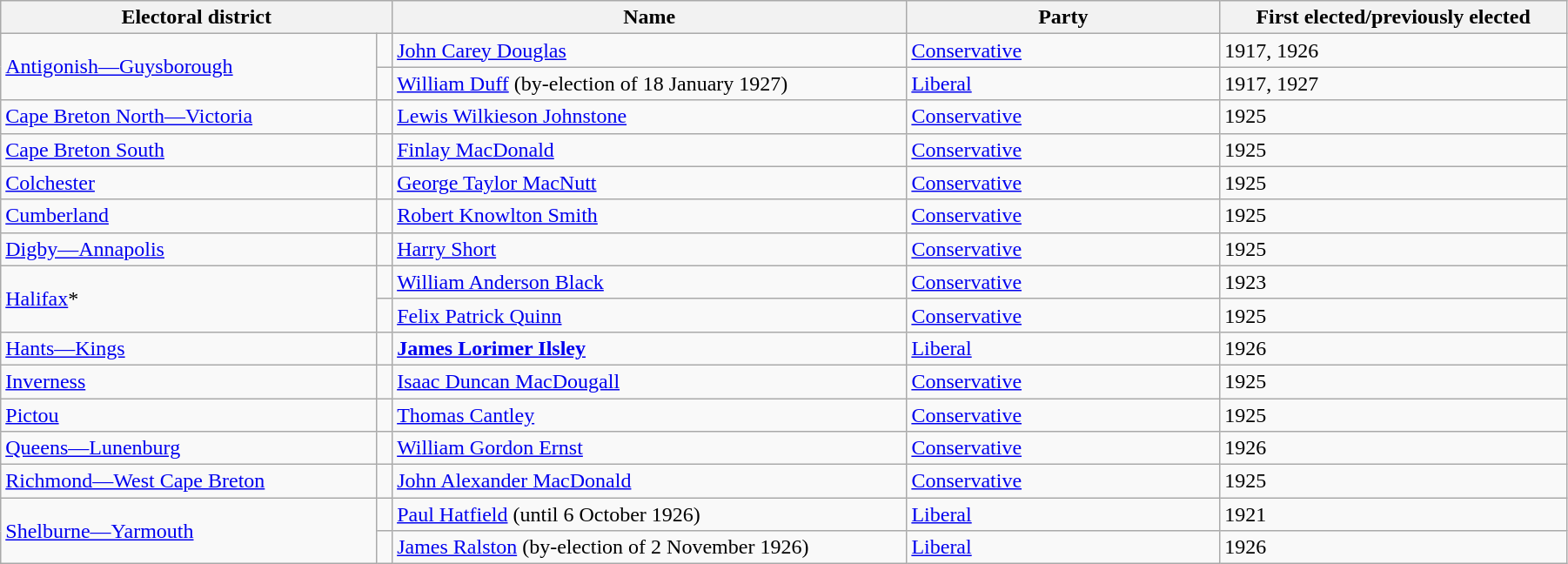<table class="wikitable" width=95%>
<tr>
<th colspan=2 width=25%>Electoral district</th>
<th>Name</th>
<th width=20%>Party</th>
<th>First elected/previously elected</th>
</tr>
<tr>
<td width=24% rowspan=2><a href='#'>Antigonish—Guysborough</a></td>
<td></td>
<td><a href='#'>John Carey Douglas</a></td>
<td><a href='#'>Conservative</a></td>
<td>1917, 1926</td>
</tr>
<tr>
<td></td>
<td><a href='#'>William Duff</a> (by-election of 18 January 1927)</td>
<td><a href='#'>Liberal</a></td>
<td>1917, 1927</td>
</tr>
<tr>
<td><a href='#'>Cape Breton North—Victoria</a></td>
<td></td>
<td><a href='#'>Lewis Wilkieson Johnstone</a></td>
<td><a href='#'>Conservative</a></td>
<td>1925</td>
</tr>
<tr>
<td><a href='#'>Cape Breton South</a></td>
<td></td>
<td><a href='#'>Finlay MacDonald</a></td>
<td><a href='#'>Conservative</a></td>
<td>1925</td>
</tr>
<tr>
<td><a href='#'>Colchester</a></td>
<td></td>
<td><a href='#'>George Taylor MacNutt</a></td>
<td><a href='#'>Conservative</a></td>
<td>1925</td>
</tr>
<tr>
<td><a href='#'>Cumberland</a></td>
<td></td>
<td><a href='#'>Robert Knowlton Smith</a></td>
<td><a href='#'>Conservative</a></td>
<td>1925</td>
</tr>
<tr>
<td><a href='#'>Digby—Annapolis</a></td>
<td></td>
<td><a href='#'>Harry Short</a></td>
<td><a href='#'>Conservative</a></td>
<td>1925</td>
</tr>
<tr>
<td rowspan=2><a href='#'>Halifax</a>*</td>
<td></td>
<td><a href='#'>William Anderson Black</a></td>
<td><a href='#'>Conservative</a></td>
<td>1923</td>
</tr>
<tr>
<td></td>
<td><a href='#'>Felix Patrick Quinn</a></td>
<td><a href='#'>Conservative</a></td>
<td>1925</td>
</tr>
<tr>
<td><a href='#'>Hants—Kings</a></td>
<td></td>
<td><strong><a href='#'>James Lorimer Ilsley</a></strong></td>
<td><a href='#'>Liberal</a></td>
<td>1926</td>
</tr>
<tr>
<td><a href='#'>Inverness</a></td>
<td></td>
<td><a href='#'>Isaac Duncan MacDougall</a></td>
<td><a href='#'>Conservative</a></td>
<td>1925</td>
</tr>
<tr>
<td><a href='#'>Pictou</a></td>
<td></td>
<td><a href='#'>Thomas Cantley</a></td>
<td><a href='#'>Conservative</a></td>
<td>1925</td>
</tr>
<tr>
<td><a href='#'>Queens—Lunenburg</a></td>
<td></td>
<td><a href='#'>William Gordon Ernst</a></td>
<td><a href='#'>Conservative</a></td>
<td>1926</td>
</tr>
<tr>
<td><a href='#'>Richmond—West Cape Breton</a></td>
<td></td>
<td><a href='#'>John Alexander MacDonald</a></td>
<td><a href='#'>Conservative</a></td>
<td>1925</td>
</tr>
<tr>
<td rowspan=2><a href='#'>Shelburne—Yarmouth</a></td>
<td></td>
<td><a href='#'>Paul Hatfield</a> (until 6 October 1926)</td>
<td><a href='#'>Liberal</a></td>
<td>1921</td>
</tr>
<tr>
<td></td>
<td><a href='#'>James Ralston</a> (by-election of 2 November 1926)</td>
<td><a href='#'>Liberal</a></td>
<td>1926</td>
</tr>
</table>
